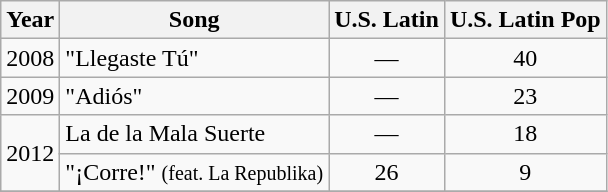<table class="wikitable" style=text-align:center;>
<tr>
<th>Year</th>
<th>Song</th>
<th>U.S. Latin</th>
<th>U.S. Latin Pop</th>
</tr>
<tr>
<td>2008</td>
<td align=left>"Llegaste Tú"</td>
<td>—</td>
<td>40</td>
</tr>
<tr>
<td>2009</td>
<td align=left>"Adiós"</td>
<td>—</td>
<td>23</td>
</tr>
<tr>
<td rowspan="2">2012</td>
<td align=left>La de la Mala Suerte</td>
<td>—</td>
<td>18</td>
</tr>
<tr>
<td align=left>"¡Corre!" <small>(feat. La Republika)</small></td>
<td>26</td>
<td>9</td>
</tr>
<tr>
</tr>
</table>
